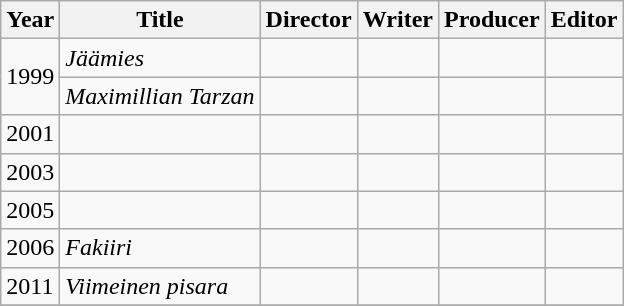<table class="wikitable">
<tr>
<th>Year</th>
<th>Title</th>
<th>Director</th>
<th>Writer</th>
<th>Producer</th>
<th>Editor</th>
</tr>
<tr>
<td rowspan=2>1999</td>
<td><em>Jäämies</em></td>
<td></td>
<td></td>
<td></td>
<td></td>
</tr>
<tr>
<td><em>Maximillian Tarzan</em></td>
<td></td>
<td></td>
<td></td>
<td></td>
</tr>
<tr>
<td>2001</td>
<td></td>
<td></td>
<td></td>
<td></td>
<td></td>
</tr>
<tr>
<td>2003</td>
<td></td>
<td></td>
<td></td>
<td></td>
<td></td>
</tr>
<tr>
<td>2005</td>
<td></td>
<td></td>
<td></td>
<td></td>
<td></td>
</tr>
<tr>
<td>2006</td>
<td><em>Fakiiri</em></td>
<td></td>
<td></td>
<td></td>
<td></td>
</tr>
<tr>
<td>2011</td>
<td><em>Viimeinen pisara</em></td>
<td></td>
<td></td>
<td></td>
<td></td>
</tr>
<tr>
</tr>
</table>
